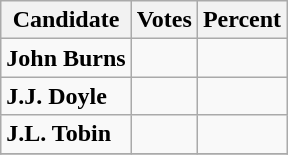<table class="wikitable">
<tr>
<th>Candidate</th>
<th>Votes</th>
<th>Percent</th>
</tr>
<tr>
<td style="font-weight:bold;">John Burns</td>
<td style="text-align:right;"></td>
<td style="text-align:right;"></td>
</tr>
<tr>
<td style="font-weight:bold;">J.J. Doyle</td>
<td style="text-align:right;"></td>
<td style="text-align:right;"></td>
</tr>
<tr>
<td style="font-weight:bold;">J.L. Tobin</td>
<td style="text-align:right;"></td>
<td style="text-align:right;"></td>
</tr>
<tr>
</tr>
</table>
